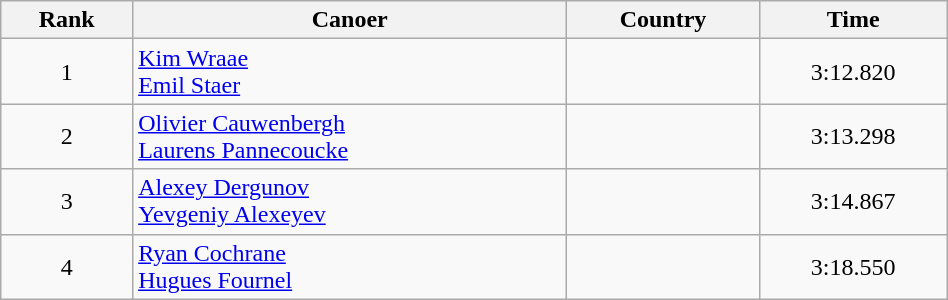<table class="wikitable" width=50% style="text-align:center;">
<tr>
<th>Rank</th>
<th>Canoer</th>
<th>Country</th>
<th>Time</th>
</tr>
<tr>
<td>1</td>
<td align="left"><a href='#'>Kim Wraae</a><br><a href='#'>Emil Staer</a></td>
<td align="left"></td>
<td>3:12.820</td>
</tr>
<tr>
<td>2</td>
<td align="left"><a href='#'>Olivier Cauwenbergh</a><br><a href='#'>Laurens Pannecoucke</a></td>
<td align="left"></td>
<td>3:13.298</td>
</tr>
<tr>
<td>3</td>
<td align="left"><a href='#'>Alexey Dergunov</a><br><a href='#'>Yevgeniy Alexeyev</a></td>
<td align="left"></td>
<td>3:14.867</td>
</tr>
<tr>
<td>4</td>
<td align="left"><a href='#'>Ryan Cochrane</a><br><a href='#'>Hugues Fournel</a></td>
<td align="left"></td>
<td>3:18.550</td>
</tr>
</table>
